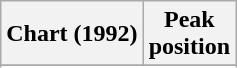<table class="wikitable sortable">
<tr>
<th align="left">Chart (1992)</th>
<th align="center">Peak<br>position</th>
</tr>
<tr>
</tr>
<tr>
</tr>
</table>
